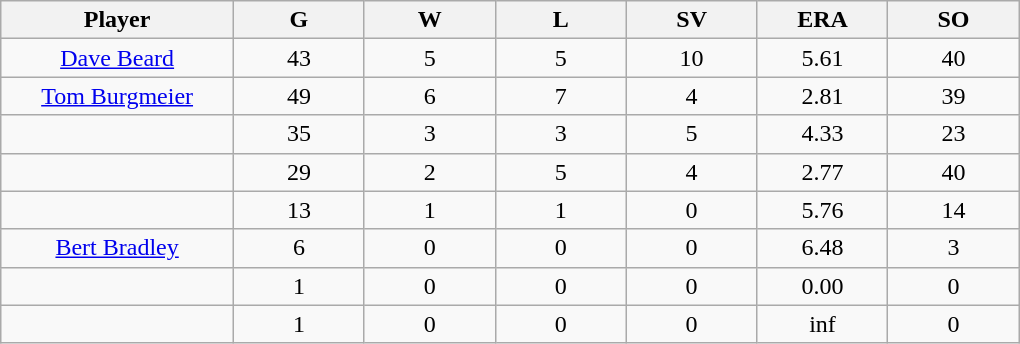<table class="wikitable sortable">
<tr>
<th bgcolor="#DDDDFF" width="16%">Player</th>
<th bgcolor="#DDDDFF" width="9%">G</th>
<th bgcolor="#DDDDFF" width="9%">W</th>
<th bgcolor="#DDDDFF" width="9%">L</th>
<th bgcolor="#DDDDFF" width="9%">SV</th>
<th bgcolor="#DDDDFF" width="9%">ERA</th>
<th bgcolor="#DDDDFF" width="9%">SO</th>
</tr>
<tr align="center">
<td><a href='#'>Dave Beard</a></td>
<td>43</td>
<td>5</td>
<td>5</td>
<td>10</td>
<td>5.61</td>
<td>40</td>
</tr>
<tr align=center>
<td><a href='#'>Tom Burgmeier</a></td>
<td>49</td>
<td>6</td>
<td>7</td>
<td>4</td>
<td>2.81</td>
<td>39</td>
</tr>
<tr align=center>
<td></td>
<td>35</td>
<td>3</td>
<td>3</td>
<td>5</td>
<td>4.33</td>
<td>23</td>
</tr>
<tr align="center">
<td></td>
<td>29</td>
<td>2</td>
<td>5</td>
<td>4</td>
<td>2.77</td>
<td>40</td>
</tr>
<tr align="center">
<td></td>
<td>13</td>
<td>1</td>
<td>1</td>
<td>0</td>
<td>5.76</td>
<td>14</td>
</tr>
<tr align="center">
<td><a href='#'>Bert Bradley</a></td>
<td>6</td>
<td>0</td>
<td>0</td>
<td>0</td>
<td>6.48</td>
<td>3</td>
</tr>
<tr align=center>
<td></td>
<td>1</td>
<td>0</td>
<td>0</td>
<td>0</td>
<td>0.00</td>
<td>0</td>
</tr>
<tr align="center">
<td></td>
<td>1</td>
<td>0</td>
<td>0</td>
<td>0</td>
<td>inf</td>
<td>0</td>
</tr>
</table>
